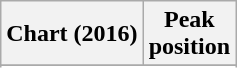<table class="wikitable sortable plainrowheaders" style="text-align:center">
<tr>
<th scope="col">Chart (2016)</th>
<th scope="col">Peak<br>position</th>
</tr>
<tr>
</tr>
<tr>
</tr>
</table>
